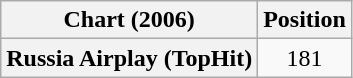<table class="wikitable plainrowheaders" style="text-align:center">
<tr>
<th scope="col">Chart (2006)</th>
<th scope="col">Position</th>
</tr>
<tr>
<th scope="row">Russia Airplay (TopHit)</th>
<td>181</td>
</tr>
</table>
